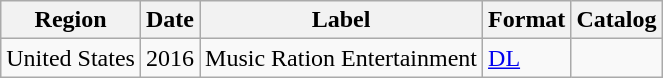<table class="wikitable">
<tr>
<th>Region</th>
<th>Date</th>
<th>Label</th>
<th>Format</th>
<th>Catalog</th>
</tr>
<tr>
<td>United States</td>
<td>2016</td>
<td>Music Ration Entertainment</td>
<td><a href='#'>DL</a></td>
<td></td>
</tr>
</table>
